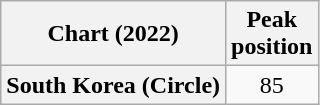<table class="wikitable plainrowheaders" style="text-align:center">
<tr>
<th scope="col">Chart (2022)</th>
<th scope="col">Peak<br>position</th>
</tr>
<tr>
<th scope="row">South Korea (Circle)</th>
<td>85</td>
</tr>
</table>
